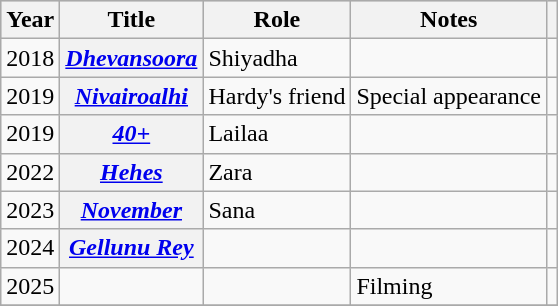<table class="wikitable sortable plainrowheaders">
<tr style="background:#ccc; text-align:center;">
<th scope="col">Year</th>
<th scope="col">Title</th>
<th scope="col">Role</th>
<th scope="col">Notes</th>
<th scope="col" class="unsortable"></th>
</tr>
<tr>
<td>2018</td>
<th scope="row"><em><a href='#'>Dhevansoora</a></em></th>
<td>Shiyadha</td>
<td></td>
<td style="text-align: center;"></td>
</tr>
<tr>
<td>2019</td>
<th scope="row"><em><a href='#'>Nivairoalhi</a></em></th>
<td>Hardy's friend</td>
<td>Special appearance</td>
<td style="text-align: center;"></td>
</tr>
<tr>
<td>2019</td>
<th scope="row"><em><a href='#'>40+</a></em></th>
<td>Lailaa</td>
<td></td>
<td style="text-align: center;"></td>
</tr>
<tr>
<td>2022</td>
<th scope="row"><em><a href='#'>Hehes</a></em></th>
<td>Zara</td>
<td></td>
<td style="text-align:center;"></td>
</tr>
<tr>
<td>2023</td>
<th scope="row"><em><a href='#'>November</a></em></th>
<td>Sana</td>
<td></td>
<td style="text-align: center;"></td>
</tr>
<tr>
<td>2024</td>
<th scope="row"><em><a href='#'>Gellunu Rey</a></em></th>
<td></td>
<td></td>
<td style="text-align: center;"></td>
</tr>
<tr>
<td>2025</td>
<td></td>
<td></td>
<td>Filming</td>
<td></td>
</tr>
<tr>
</tr>
</table>
